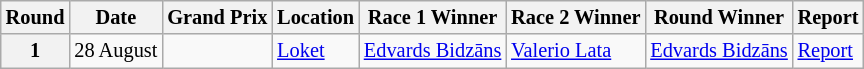<table class="wikitable" style="font-size: 85%;">
<tr>
<th>Round</th>
<th>Date</th>
<th>Grand Prix</th>
<th>Location</th>
<th>Race 1 Winner</th>
<th>Race 2 Winner</th>
<th>Round Winner</th>
<th>Report</th>
</tr>
<tr>
<th>1</th>
<td>28 August</td>
<td></td>
<td><a href='#'>Loket</a></td>
<td> <a href='#'>Edvards Bidzāns</a></td>
<td> <a href='#'>Valerio Lata</a></td>
<td> <a href='#'>Edvards Bidzāns</a></td>
<td><a href='#'>Report</a></td>
</tr>
</table>
